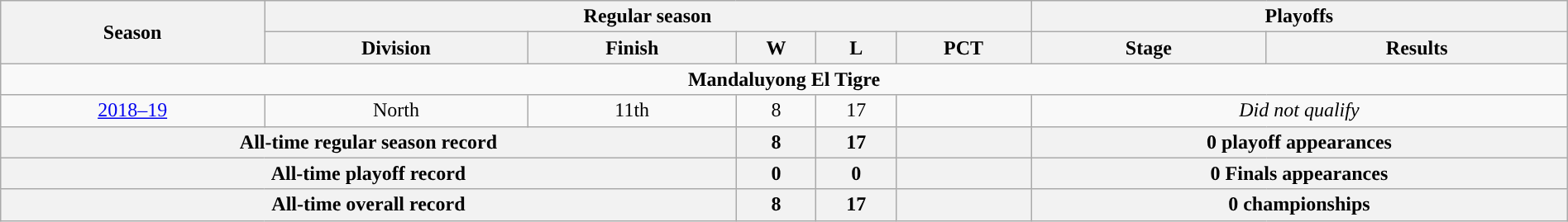<table class=wikitable style="width:100%; text-align:center">
<tr>
<th rowspan=2>Season</th>
<th colspan=5>Regular season</th>
<th colspan=2>Playoffs</th>
</tr>
<tr>
<th>Division</th>
<th>Finish</th>
<th>W</th>
<th>L</th>
<th>PCT</th>
<th>Stage</th>
<th>Results</th>
</tr>
<tr>
<td colspan=10><span><strong>Mandaluyong El Tigre</strong></span></td>
</tr>
<tr>
<td><a href='#'>2018–19</a> <br> <em></em></td>
<td>North</td>
<td>11th</td>
<td>8</td>
<td>17</td>
<td></td>
<td colspan="2"><em>Did not qualify</em></td>
</tr>
<tr>
<th colspan=3>All-time regular season record</th>
<th>8</th>
<th>17</th>
<th></th>
<th colspan=2>0 playoff appearances</th>
</tr>
<tr>
<th colspan=3>All-time playoff record</th>
<th>0</th>
<th>0</th>
<th></th>
<th colspan=2>0 Finals appearances</th>
</tr>
<tr>
<th colspan=3>All-time overall record</th>
<th>8</th>
<th>17</th>
<th></th>
<th colspan=2>0 championships</th>
</tr>
</table>
